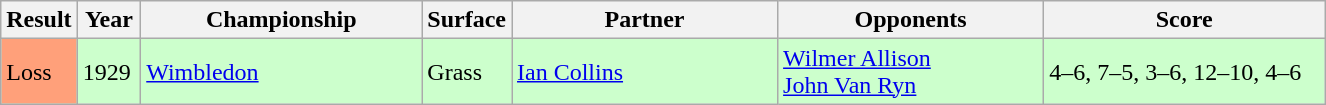<table class='sortable wikitable'>
<tr>
<th style="width:40px">Result</th>
<th style="width:35px">Year</th>
<th style="width:180px">Championship</th>
<th style="width:50px">Surface</th>
<th style="width:170px">Partner</th>
<th style="width:170px">Opponents</th>
<th style="width:180px" class="unsortable">Score</th>
</tr>
<tr bgcolor="#CCFFCC">
<td style="background:#ffa07a;">Loss</td>
<td>1929</td>
<td><a href='#'>Wimbledon</a></td>
<td>Grass</td>
<td> <a href='#'>Ian Collins</a></td>
<td> <a href='#'>Wilmer Allison</a><br> <a href='#'>John Van Ryn</a></td>
<td>4–6, 7–5, 3–6, 12–10, 4–6</td>
</tr>
</table>
